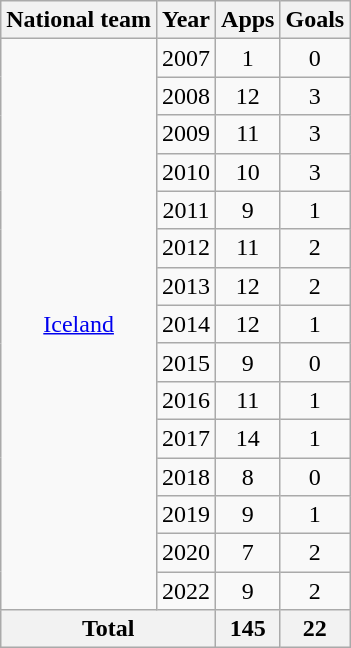<table class="wikitable" style="text-align:center">
<tr>
<th>National team</th>
<th>Year</th>
<th>Apps</th>
<th>Goals</th>
</tr>
<tr>
<td rowspan="15"><a href='#'>Iceland</a></td>
<td>2007</td>
<td>1</td>
<td>0</td>
</tr>
<tr>
<td>2008</td>
<td>12</td>
<td>3</td>
</tr>
<tr>
<td>2009</td>
<td>11</td>
<td>3</td>
</tr>
<tr>
<td>2010</td>
<td>10</td>
<td>3</td>
</tr>
<tr>
<td>2011</td>
<td>9</td>
<td>1</td>
</tr>
<tr>
<td>2012</td>
<td>11</td>
<td>2</td>
</tr>
<tr>
<td>2013</td>
<td>12</td>
<td>2</td>
</tr>
<tr>
<td>2014</td>
<td>12</td>
<td>1</td>
</tr>
<tr>
<td>2015</td>
<td>9</td>
<td>0</td>
</tr>
<tr>
<td>2016</td>
<td>11</td>
<td>1</td>
</tr>
<tr>
<td>2017</td>
<td>14</td>
<td>1</td>
</tr>
<tr>
<td>2018</td>
<td>8</td>
<td>0</td>
</tr>
<tr>
<td>2019</td>
<td>9</td>
<td>1</td>
</tr>
<tr>
<td>2020</td>
<td>7</td>
<td>2</td>
</tr>
<tr>
<td>2022</td>
<td>9</td>
<td>2</td>
</tr>
<tr>
<th colspan="2">Total</th>
<th>145</th>
<th>22</th>
</tr>
</table>
